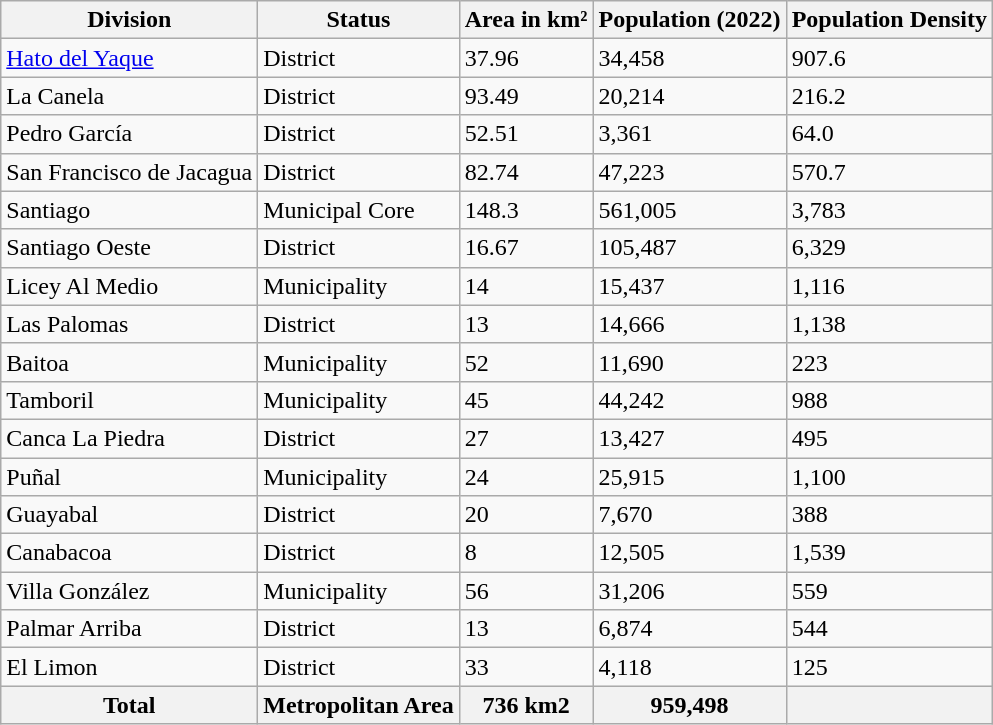<table class="wikitable sortable">
<tr>
<th>Division</th>
<th>Status</th>
<th>Area in km²</th>
<th>Population (2022)</th>
<th>Population Density</th>
</tr>
<tr>
<td><a href='#'>Hato del Yaque</a></td>
<td>District</td>
<td>37.96</td>
<td>34,458</td>
<td>907.6</td>
</tr>
<tr>
<td>La Canela</td>
<td>District</td>
<td>93.49</td>
<td>20,214</td>
<td>216.2</td>
</tr>
<tr>
<td>Pedro García</td>
<td>District</td>
<td>52.51</td>
<td>3,361</td>
<td>64.0</td>
</tr>
<tr>
<td>San Francisco de Jacagua</td>
<td>District</td>
<td>82.74</td>
<td>47,223</td>
<td>570.7</td>
</tr>
<tr>
<td>Santiago</td>
<td>Municipal Core</td>
<td>148.3</td>
<td>561,005</td>
<td>3,783</td>
</tr>
<tr>
<td>Santiago Oeste</td>
<td>District</td>
<td>16.67</td>
<td>105,487</td>
<td>6,329</td>
</tr>
<tr>
<td>Licey Al Medio</td>
<td>Municipality</td>
<td>14</td>
<td>15,437</td>
<td>1,116</td>
</tr>
<tr>
<td>Las Palomas</td>
<td>District</td>
<td>13</td>
<td>14,666</td>
<td>1,138</td>
</tr>
<tr>
<td>Baitoa</td>
<td>Municipality</td>
<td>52</td>
<td>11,690</td>
<td>223</td>
</tr>
<tr>
<td>Tamboril</td>
<td>Municipality</td>
<td>45</td>
<td>44,242</td>
<td>988</td>
</tr>
<tr>
<td>Canca La Piedra</td>
<td>District</td>
<td>27</td>
<td>13,427</td>
<td>495</td>
</tr>
<tr>
<td>Puñal</td>
<td>Municipality</td>
<td>24</td>
<td>25,915</td>
<td>1,100</td>
</tr>
<tr>
<td>Guayabal</td>
<td>District</td>
<td>20</td>
<td>7,670</td>
<td>388</td>
</tr>
<tr>
<td>Canabacoa</td>
<td>District</td>
<td>8</td>
<td>12,505</td>
<td>1,539</td>
</tr>
<tr>
<td>Villa González</td>
<td>Municipality</td>
<td>56</td>
<td>31,206</td>
<td>559</td>
</tr>
<tr>
<td>Palmar Arriba</td>
<td>District</td>
<td>13</td>
<td>6,874</td>
<td>544</td>
</tr>
<tr>
<td>El Limon</td>
<td>District</td>
<td>33</td>
<td>4,118</td>
<td>125</td>
</tr>
<tr>
<th>Total</th>
<th>Metropolitan Area</th>
<th>736 km2</th>
<th>959,498</th>
<th></th>
</tr>
</table>
